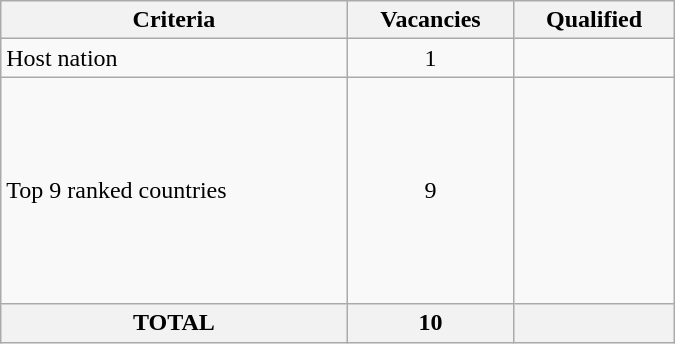<table class = "wikitable" width=450>
<tr>
<th>Criteria</th>
<th>Vacancies</th>
<th>Qualified</th>
</tr>
<tr>
<td>Host nation</td>
<td align="center">1</td>
<td></td>
</tr>
<tr>
<td>Top 9 ranked countries</td>
<td align="center">9</td>
<td><br><br><br><br><br><br><br><br></td>
</tr>
<tr>
<th>TOTAL</th>
<th>10</th>
<th></th>
</tr>
</table>
